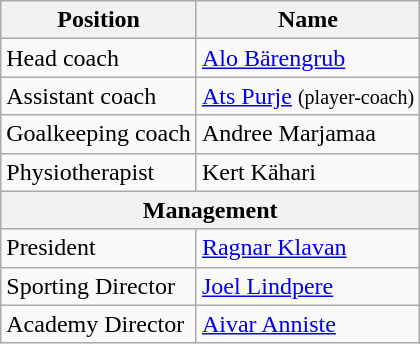<table class="wikitable" style="text-align:left;">
<tr>
<th>Position</th>
<th>Name</th>
</tr>
<tr>
<td>Head coach</td>
<td> <a href='#'>Alo Bärengrub</a></td>
</tr>
<tr>
<td>Assistant coach</td>
<td> <a href='#'>Ats Purje</a> <small>(player-coach)</small></td>
</tr>
<tr>
<td>Goalkeeping coach</td>
<td> Andree Marjamaa</td>
</tr>
<tr>
<td>Physiotherapist</td>
<td> Kert Kähari</td>
</tr>
<tr>
<th colspan=2><strong>Management</strong></th>
</tr>
<tr>
<td>President</td>
<td> <a href='#'>Ragnar Klavan</a></td>
</tr>
<tr>
<td>Sporting Director</td>
<td> <a href='#'>Joel Lindpere</a></td>
</tr>
<tr>
<td>Academy Director</td>
<td> <a href='#'>Aivar Anniste</a></td>
</tr>
</table>
